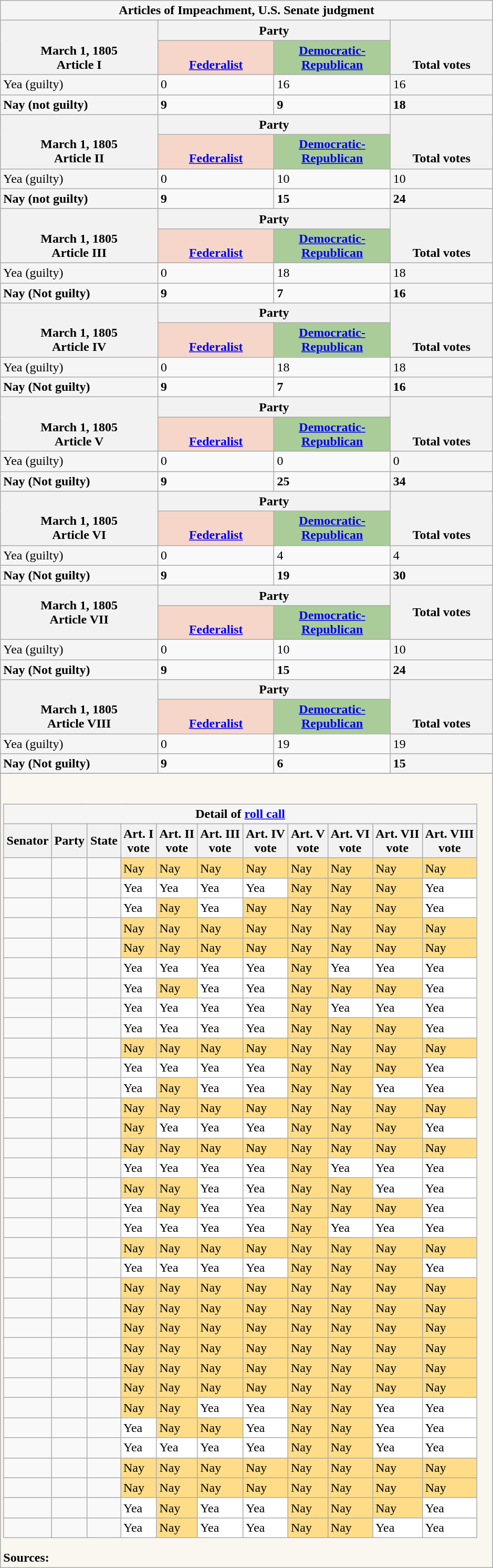<table class="wikitable">
<tr>
<th colspan=4 style="background:#f5f5f5">Articles of Impeachment, U.S. Senate judgment<br></th>
</tr>
<tr style="vertical-align:bottom;">
<th rowspan=2>March 1, 1805<br>Article I</th>
<th colspan=2>Party</th>
<th rowspan=2>Total votes</th>
</tr>
<tr style="vertical-align:bottom;">
<th style="background-color:#F6D6C9;"><a href='#'>Federalist</a></th>
<th style="background-color:#AACC99;"><a href='#'>Democratic-Republican</a></th>
</tr>
<tr>
<td style="width: 11em; background:#F5F5F5">Yea (guilty)</td>
<td style="width: 8em;">0</td>
<td style="width: 8em;">16</td>
<td style="width: 7em; background:#F5F5F5">16</td>
</tr>
<tr>
<td style="background:#F5F5F5"><strong>Nay (not guilty)</strong></td>
<td><strong>9</strong></td>
<td><strong>9</strong></td>
<td style="background:#F5F5F5"><strong>18</strong></td>
</tr>
<tr style="vertical-align:bottom;">
<th rowspan=2>March 1, 1805<br>Article II</th>
<th colspan=2>Party</th>
<th rowspan=2>Total votes</th>
</tr>
<tr style="vertical-align:bottom;">
<th style="background-color:#F6D6C9;"><a href='#'>Federalist</a></th>
<th style="background-color:#AACC99;"><a href='#'>Democratic-Republican</a></th>
</tr>
<tr>
<td style="width: 11em; background:#F5F5F5">Yea (guilty)</td>
<td style="width: 8em;">0</td>
<td style="width: 8em;">10</td>
<td style="width: 7em; background:#F5F5F5">10</td>
</tr>
<tr>
<td style="background:#F5F5F5"><strong>Nay (not guilty)</strong></td>
<td><strong>9</strong></td>
<td><strong>15</strong></td>
<td style="background:#F5F5F5"><strong>24</strong></td>
</tr>
<tr style="vertical-align:bottom;">
<th rowspan=2>March 1, 1805<br>Article III</th>
<th colspan=2>Party</th>
<th rowspan=2>Total votes</th>
</tr>
<tr style="vertical-align:bottom;">
<th style="background-color:#F6D6C9;"><a href='#'>Federalist</a></th>
<th style="background-color:#AACC99;"><a href='#'>Democratic-Republican</a></th>
</tr>
<tr>
<td style="width: 11em; background:#F5F5F5">Yea (guilty)</td>
<td style="width: 8em;">0</td>
<td style="width: 8em;">18</td>
<td style="width: 7em; background:#F5F5F5">18</td>
</tr>
<tr>
<td style="background:#F5F5F5"><strong>Nay (Not guilty)</strong></td>
<td><strong>9</strong></td>
<td><strong>7</strong></td>
<td style="background:#F5F5F5"><strong>16</strong></td>
</tr>
<tr style="vertical-align:bottom;">
<th rowspan=2>March 1, 1805<br>Article IV</th>
<th colspan=2>Party</th>
<th rowspan=2>Total votes</th>
</tr>
<tr style="vertical-align:bottom;">
<th style="background-color:#F6D6C9;"><a href='#'>Federalist</a></th>
<th style="background-color:#AACC99;"><a href='#'>Democratic-Republican</a></th>
</tr>
<tr>
<td style="width: 11em; background:#F5F5F5">Yea (guilty)</td>
<td style="width: 8em;">0</td>
<td style="width: 8em;">18</td>
<td style="width: 7em; background:#F5F5F5">18</td>
</tr>
<tr>
<td style="background:#F5F5F5"><strong>Nay (Not guilty)</strong></td>
<td><strong>9</strong></td>
<td><strong>7</strong></td>
<td style="background:#F5F5F5"><strong>16</strong></td>
</tr>
<tr style="vertical-align:bottom;">
<th rowspan=2>March 1, 1805<br>Article V</th>
<th colspan=2>Party</th>
<th rowspan=2>Total votes</th>
</tr>
<tr style="vertical-align:bottom;">
<th style="background-color:#F6D6C9;"><a href='#'>Federalist</a></th>
<th style="background-color:#AACC99;"><a href='#'>Democratic-Republican</a></th>
</tr>
<tr>
<td style="width: 11em; background:#F5F5F5">Yea (guilty)</td>
<td style="width: 8em;">0</td>
<td style="width: 8em;">0</td>
<td style="width: 7em; background:#F5F5F5">0</td>
</tr>
<tr>
<td style="background:#F5F5F5"><strong>Nay (Not guilty)</strong></td>
<td><strong>9</strong></td>
<td><strong>25</strong></td>
<td style="background:#F5F5F5"><strong>34</strong></td>
</tr>
<tr style="vertical-align:bottom;">
<th rowspan=2>March 1, 1805<br>Article VI</th>
<th colspan=2>Party</th>
<th rowspan=2>Total votes</th>
</tr>
<tr style="vertical-align:bottom;">
<th style="background-color:#F6D6C9;"><a href='#'>Federalist</a></th>
<th style="background-color:#AACC99;"><a href='#'>Democratic-Republican</a></th>
</tr>
<tr>
<td style="width: 11em; background:#F5F5F5">Yea (guilty)</td>
<td style="width: 8em;">0</td>
<td style="width: 8em;">4</td>
<td style="width: 7em; background:#F5F5F5">4</td>
</tr>
<tr>
<td style="background:#F5F5F5"><strong>Nay (Not guilty)</strong></td>
<td><strong>9</strong></td>
<td><strong>19</strong></td>
<td style="background:#F5F5F5"><strong>30</strong></td>
</tr>
<tr>
<th rowspan=2>March 1, 1805<br>Article VII</th>
<th colspan=2>Party</th>
<th rowspan=2>Total votes</th>
</tr>
<tr style="vertical-align:bottom;">
<th style="background-color:#F6D6C9;"><a href='#'>Federalist</a></th>
<th style="background-color:#AACC99;"><a href='#'>Democratic-Republican</a></th>
</tr>
<tr>
<td style="width: 11em; background:#F5F5F5">Yea (guilty)</td>
<td style="width: 8em;">0</td>
<td style="width: 8em;">10</td>
<td style="width: 7em; background:#F5F5F5">10</td>
</tr>
<tr>
<td style="background:#F5F5F5"><strong>Nay (Not guilty)</strong></td>
<td><strong>9</strong></td>
<td><strong>15</strong></td>
<td style="background:#F5F5F5"><strong>24</strong></td>
</tr>
<tr style="vertical-align:bottom;">
<th rowspan=2>March 1, 1805<br>Article VIII</th>
<th colspan=2>Party</th>
<th rowspan=2>Total votes</th>
</tr>
<tr style="vertical-align:bottom;">
<th style="background-color:#F6D6C9;"><a href='#'>Federalist</a></th>
<th style="background-color:#AACC99;"><a href='#'>Democratic-Republican</a></th>
</tr>
<tr>
<td style="width: 11em; background:#F5F5F5">Yea (guilty)</td>
<td style="width: 8em;">0</td>
<td style="width: 8em;">19</td>
<td style="width: 7em; background:#F5F5F5">19</td>
</tr>
<tr>
<td style="background:#F5F5F5"><strong>Nay (Not guilty)</strong></td>
<td><strong>9</strong></td>
<td><strong>6</strong></td>
<td style="background:#F5F5F5"><strong>15</strong></td>
</tr>
<tr style="vertical-align:bottom;">
</tr>
<tr>
<td colspan=4 style="background:#f9f7f0"><br><table class="wikitable sortable mw-collapsible mw-collapsed">
<tr>
<th colspan=11 style="background:#f5f5f5; text-align:center">Detail of <a href='#'>roll call</a></th>
</tr>
<tr>
<th scope="col" style="width: 170px;">Senator</th>
<th>Party</th>
<th>State</th>
<th>Art. I<br>vote</th>
<th>Art. II<br>vote</th>
<th>Art. III<br>vote</th>
<th>Art. IV<br>vote</th>
<th>Art. V<br>vote</th>
<th>Art. VI<br>vote</th>
<th>Art. VII<br>vote</th>
<th>Art. VIII<br>vote</th>
</tr>
<tr>
<td></td>
<td></td>
<td></td>
<td style="background:#ffdd88;">Nay</td>
<td style="background:#ffdd88;">Nay</td>
<td style="background:#ffdd88;">Nay</td>
<td style="background:#ffdd88;">Nay</td>
<td style="background:#ffdd88;">Nay</td>
<td style="background:#ffdd88;">Nay</td>
<td style="background:#ffdd88;">Nay</td>
<td style="background:#ffdd88;">Nay</td>
</tr>
<tr>
<td></td>
<td></td>
<td></td>
<td style="background:#ffffff;">Yea</td>
<td style="background:#ffffff;">Yea</td>
<td style="background:#ffffff;">Yea</td>
<td style="background:#ffffff;">Yea</td>
<td style="background:#ffdd88;">Nay</td>
<td style="background:#ffdd88;">Nay</td>
<td style="background:#ffdd88;">Nay</td>
<td style="background:#ffffff;">Yea</td>
</tr>
<tr>
<td></td>
<td></td>
<td></td>
<td style="background:#ffffff;">Yea</td>
<td style="background:#ffdd88;">Nay</td>
<td style="background:#ffffff;">Yea</td>
<td style="background:#ffdd88;">Nay</td>
<td style="background:#ffdd88;">Nay</td>
<td style="background:#ffdd88;">Nay</td>
<td style="background:#ffdd88;">Nay</td>
<td style="background:#ffffff;">Yea</td>
</tr>
<tr>
<td></td>
<td></td>
<td></td>
<td style="background:#ffdd88;">Nay</td>
<td style="background:#ffdd88;">Nay</td>
<td style="background:#ffdd88;">Nay</td>
<td style="background:#ffdd88;">Nay</td>
<td style="background:#ffdd88;">Nay</td>
<td style="background:#ffdd88;">Nay</td>
<td style="background:#ffdd88;">Nay</td>
<td style="background:#ffdd88;">Nay</td>
</tr>
<tr>
<td></td>
<td></td>
<td></td>
<td style="background:#ffdd88;">Nay</td>
<td style="background:#ffdd88;">Nay</td>
<td style="background:#ffdd88;">Nay</td>
<td style="background:#ffdd88;">Nay</td>
<td style="background:#ffdd88;">Nay</td>
<td style="background:#ffdd88;">Nay</td>
<td style="background:#ffdd88;">Nay</td>
<td style="background:#ffdd88;">Nay</td>
</tr>
<tr>
<td></td>
<td></td>
<td></td>
<td style="background:#ffffff;">Yea</td>
<td style="background:#ffffff;">Yea</td>
<td style="background:#ffffff;">Yea</td>
<td style="background:#ffffff;">Yea</td>
<td style="background:#ffdd88;">Nay</td>
<td style="background:#ffffff;">Yea</td>
<td style="background:#ffffff;">Yea</td>
<td style="background:#ffffff;">Yea</td>
</tr>
<tr>
<td></td>
<td></td>
<td></td>
<td style="background:#ffffff;">Yea</td>
<td style="background:#ffdd88;">Nay</td>
<td style="background:#ffffff;">Yea</td>
<td style="background:#ffffff;">Yea</td>
<td style="background:#ffdd88;">Nay</td>
<td style="background:#ffdd88;">Nay</td>
<td style="background:#ffdd88;">Nay</td>
<td style="background:#ffffff;">Yea</td>
</tr>
<tr>
<td></td>
<td></td>
<td></td>
<td style="background:#ffffff;">Yea</td>
<td style="background:#ffffff;">Yea</td>
<td style="background:#ffffff;">Yea</td>
<td style="background:#ffffff;">Yea</td>
<td style="background:#ffdd88;">Nay</td>
<td style="background:#ffffff;">Yea</td>
<td style="background:#ffffff;">Yea</td>
<td style="background:#ffffff;">Yea</td>
</tr>
<tr>
<td></td>
<td></td>
<td></td>
<td style="background:#ffffff;">Yea</td>
<td style="background:#ffffff;">Yea</td>
<td style="background:#ffffff;">Yea</td>
<td style="background:#ffffff;">Yea</td>
<td style="background:#ffdd88;">Nay</td>
<td style="background:#ffdd88;">Nay</td>
<td style="background:#ffdd88;">Nay</td>
<td style="background:#ffffff;">Yea</td>
</tr>
<tr>
<td></td>
<td></td>
<td></td>
<td style="background:#ffdd88;">Nay</td>
<td style="background:#ffdd88;">Nay</td>
<td style="background:#ffdd88;">Nay</td>
<td style="background:#ffdd88;">Nay</td>
<td style="background:#ffdd88;">Nay</td>
<td style="background:#ffdd88;">Nay</td>
<td style="background:#ffdd88;">Nay</td>
<td style="background:#ffdd88;">Nay</td>
</tr>
<tr>
<td></td>
<td></td>
<td></td>
<td style="background:#ffffff;">Yea</td>
<td style="background:#ffffff;">Yea</td>
<td style="background:#ffffff;">Yea</td>
<td style="background:#ffffff;">Yea</td>
<td style="background:#ffdd88;">Nay</td>
<td style="background:#ffdd88;">Nay</td>
<td style="background:#ffdd88;">Nay</td>
<td style="background:#ffffff;">Yea</td>
</tr>
<tr>
<td></td>
<td></td>
<td></td>
<td style="background:#ffffff;">Yea</td>
<td style="background:#ffdd88;">Nay</td>
<td style="background:#ffffff;">Yea</td>
<td style="background:#ffffff;">Yea</td>
<td style="background:#ffdd88;">Nay</td>
<td style="background:#ffdd88;">Nay</td>
<td style="background:#ffffff;">Yea</td>
<td style="background:#ffffff;">Yea</td>
</tr>
<tr>
<td></td>
<td></td>
<td></td>
<td style="background:#ffdd88;">Nay</td>
<td style="background:#ffdd88;">Nay</td>
<td style="background:#ffdd88;">Nay</td>
<td style="background:#ffdd88;">Nay</td>
<td style="background:#ffdd88;">Nay</td>
<td style="background:#ffdd88;">Nay</td>
<td style="background:#ffdd88;">Nay</td>
<td style="background:#ffdd88;">Nay</td>
</tr>
<tr>
<td></td>
<td></td>
<td></td>
<td style="background:#ffdd88;">Nay</td>
<td style="background:#ffffff;">Yea</td>
<td style="background:#ffffff;">Yea</td>
<td style="background:#ffffff;">Yea</td>
<td style="background:#ffdd88;">Nay</td>
<td style="background:#ffdd88;">Nay</td>
<td style="background:#ffdd88;">Nay</td>
<td style="background:#ffffff;">Yea</td>
</tr>
<tr>
<td></td>
<td></td>
<td></td>
<td style="background:#ffdd88;">Nay</td>
<td style="background:#ffdd88;">Nay</td>
<td style="background:#ffdd88;">Nay</td>
<td style="background:#ffdd88;">Nay</td>
<td style="background:#ffdd88;">Nay</td>
<td style="background:#ffdd88;">Nay</td>
<td style="background:#ffdd88;">Nay</td>
<td style="background:#ffdd88;">Nay</td>
</tr>
<tr>
<td></td>
<td></td>
<td></td>
<td style="background:#ffffff;">Yea</td>
<td style="background:#ffffff;">Yea</td>
<td style="background:#ffffff;">Yea</td>
<td style="background:#ffffff;">Yea</td>
<td style="background:#ffdd88;">Nay</td>
<td style="background:#ffffff;">Yea</td>
<td style="background:#ffffff;">Yea</td>
<td style="background:#ffffff;">Yea</td>
</tr>
<tr>
<td></td>
<td></td>
<td></td>
<td style="background:#ffdd88;">Nay</td>
<td style="background:#ffdd88;">Nay</td>
<td style="background:#ffffff;">Yea</td>
<td style="background:#ffffff;">Yea</td>
<td style="background:#ffdd88;">Nay</td>
<td style="background:#ffdd88;">Nay</td>
<td style="background:#ffffff;">Yea</td>
<td style="background:#ffffff;">Yea</td>
</tr>
<tr>
<td></td>
<td></td>
<td></td>
<td style="background:#ffffff;">Yea</td>
<td style="background:#ffdd88;">Nay</td>
<td style="background:#ffffff;">Yea</td>
<td style="background:#ffffff;">Yea</td>
<td style="background:#ffdd88;">Nay</td>
<td style="background:#ffdd88;">Nay</td>
<td style="background:#ffdd88;">Nay</td>
<td style="background:#ffffff;">Yea</td>
</tr>
<tr>
<td></td>
<td></td>
<td></td>
<td style="background:#ffffff;">Yea</td>
<td style="background:#ffffff;">Yea</td>
<td style="background:#ffffff;">Yea</td>
<td style="background:#ffffff;">Yea</td>
<td style="background:#ffdd88;">Nay</td>
<td style="background:#ffffff;">Yea</td>
<td style="background:#ffffff;">Yea</td>
<td style="background:#ffffff;">Yea</td>
</tr>
<tr>
<td></td>
<td></td>
<td></td>
<td style="background:#ffdd88;">Nay</td>
<td style="background:#ffdd88;">Nay</td>
<td style="background:#ffdd88;">Nay</td>
<td style="background:#ffdd88;">Nay</td>
<td style="background:#ffdd88;">Nay</td>
<td style="background:#ffdd88;">Nay</td>
<td style="background:#ffdd88;">Nay</td>
<td style="background:#ffdd88;">Nay</td>
</tr>
<tr>
<td></td>
<td></td>
<td></td>
<td style="background:#ffffff;">Yea</td>
<td style="background:#ffffff;">Yea</td>
<td style="background:#ffffff;">Yea</td>
<td style="background:#ffffff;">Yea</td>
<td style="background:#ffdd88;">Nay</td>
<td style="background:#ffdd88;">Nay</td>
<td style="background:#ffdd88;">Nay</td>
<td style="background:#ffffff;">Yea</td>
</tr>
<tr>
<td></td>
<td></td>
<td></td>
<td style="background:#ffdd88;">Nay</td>
<td style="background:#ffdd88;">Nay</td>
<td style="background:#ffdd88;">Nay</td>
<td style="background:#ffdd88;">Nay</td>
<td style="background:#ffdd88;">Nay</td>
<td style="background:#ffdd88;">Nay</td>
<td style="background:#ffdd88;">Nay</td>
<td style="background:#ffdd88;">Nay</td>
</tr>
<tr>
<td></td>
<td></td>
<td></td>
<td style="background:#ffdd88;">Nay</td>
<td style="background:#ffdd88;">Nay</td>
<td style="background:#ffdd88;">Nay</td>
<td style="background:#ffdd88;">Nay</td>
<td style="background:#ffdd88;">Nay</td>
<td style="background:#ffdd88;">Nay</td>
<td style="background:#ffdd88;">Nay</td>
<td style="background:#ffdd88;">Nay</td>
</tr>
<tr>
<td></td>
<td></td>
<td></td>
<td style="background:#ffdd88;">Nay</td>
<td style="background:#ffdd88;">Nay</td>
<td style="background:#ffdd88;">Nay</td>
<td style="background:#ffdd88;">Nay</td>
<td style="background:#ffdd88;">Nay</td>
<td style="background:#ffdd88;">Nay</td>
<td style="background:#ffdd88;">Nay</td>
<td style="background:#ffdd88;">Nay</td>
</tr>
<tr>
<td></td>
<td></td>
<td></td>
<td style="background:#ffdd88;">Nay</td>
<td style="background:#ffdd88;">Nay</td>
<td style="background:#ffdd88;">Nay</td>
<td style="background:#ffdd88;">Nay</td>
<td style="background:#ffdd88;">Nay</td>
<td style="background:#ffdd88;">Nay</td>
<td style="background:#ffdd88;">Nay</td>
<td style="background:#ffdd88;">Nay</td>
</tr>
<tr>
<td></td>
<td></td>
<td></td>
<td style="background:#ffdd88;">Nay</td>
<td style="background:#ffdd88;">Nay</td>
<td style="background:#ffdd88;">Nay</td>
<td style="background:#ffdd88;">Nay</td>
<td style="background:#ffdd88;">Nay</td>
<td style="background:#ffdd88;">Nay</td>
<td style="background:#ffdd88;">Nay</td>
<td style="background:#ffdd88;">Nay</td>
</tr>
<tr>
<td></td>
<td></td>
<td></td>
<td style="background:#ffdd88;">Nay</td>
<td style="background:#ffdd88;">Nay</td>
<td style="background:#ffdd88;">Nay</td>
<td style="background:#ffdd88;">Nay</td>
<td style="background:#ffdd88;">Nay</td>
<td style="background:#ffdd88;">Nay</td>
<td style="background:#ffdd88;">Nay</td>
<td style="background:#ffdd88;">Nay</td>
</tr>
<tr>
<td></td>
<td></td>
<td></td>
<td style="background:#ffdd88;">Nay</td>
<td style="background:#ffdd88;">Nay</td>
<td style="background:#ffffff;">Yea</td>
<td style="background:#ffffff;">Yea</td>
<td style="background:#ffdd88;">Nay</td>
<td style="background:#ffdd88;">Nay</td>
<td style="background:#ffffff;">Yea</td>
<td style="background:#ffffff;">Yea</td>
</tr>
<tr>
<td></td>
<td></td>
<td></td>
<td style="background:#ffffff;">Yea</td>
<td style="background:#ffdd88;">Nay</td>
<td style="background:#ffdd88;">Nay</td>
<td style="background:#ffffff;">Yea</td>
<td style="background:#ffdd88;">Nay</td>
<td style="background:#ffdd88;">Nay</td>
<td style="background:#ffffff;">Yea</td>
<td style="background:#ffffff;">Yea</td>
</tr>
<tr>
<td></td>
<td></td>
<td></td>
<td style="background:#ffffff;">Yea</td>
<td style="background:#ffffff;">Yea</td>
<td style="background:#ffffff;">Yea</td>
<td style="background:#ffffff;">Yea</td>
<td style="background:#ffdd88;">Nay</td>
<td style="background:#ffdd88;">Nay</td>
<td style="background:#ffffff;">Yea</td>
<td style="background:#ffffff;">Yea</td>
</tr>
<tr>
<td></td>
<td></td>
<td></td>
<td style="background:#ffdd88;">Nay</td>
<td style="background:#ffdd88;">Nay</td>
<td style="background:#ffdd88;">Nay</td>
<td style="background:#ffdd88;">Nay</td>
<td style="background:#ffdd88;">Nay</td>
<td style="background:#ffdd88;">Nay</td>
<td style="background:#ffdd88;">Nay</td>
<td style="background:#ffdd88;">Nay</td>
</tr>
<tr>
<td></td>
<td></td>
<td></td>
<td style="background:#ffdd88;">Nay</td>
<td style="background:#ffdd88;">Nay</td>
<td style="background:#ffdd88;">Nay</td>
<td style="background:#ffdd88;">Nay</td>
<td style="background:#ffdd88;">Nay</td>
<td style="background:#ffdd88;">Nay</td>
<td style="background:#ffdd88;">Nay</td>
<td style="background:#ffdd88;">Nay</td>
</tr>
<tr>
<td></td>
<td></td>
<td></td>
<td style="background:#ffffff;">Yea</td>
<td style="background:#ffdd88;">Nay</td>
<td style="background:#ffffff;">Yea</td>
<td style="background:#ffffff;">Yea</td>
<td style="background:#ffdd88;">Nay</td>
<td style="background:#ffdd88;">Nay</td>
<td style="background:#ffdd88;">Nay</td>
<td style="background:#ffffff;">Yea</td>
</tr>
<tr>
<td></td>
<td></td>
<td></td>
<td style="background:#ffffff;">Yea</td>
<td style="background:#ffdd88;">Nay</td>
<td style="background:#ffffff;">Yea</td>
<td style="background:#ffffff;">Yea</td>
<td style="background:#ffdd88;">Nay</td>
<td style="background:#ffdd88;">Nay</td>
<td style="background:#ffffff;">Yea</td>
<td style="background:#ffffff;">Yea</td>
</tr>
</table>
<div><strong>Sources:</strong>
</div></td>
</tr>
</table>
